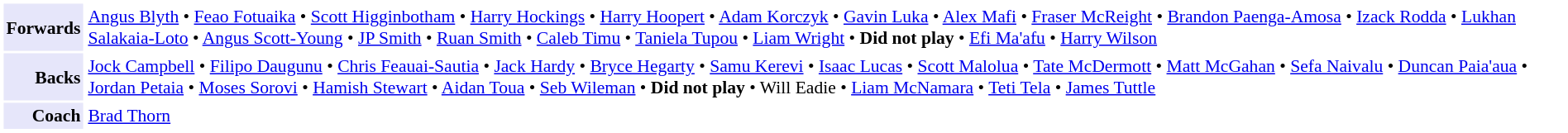<table cellpadding="2" style="border: 1px solid white; font-size:90%;">
<tr>
<td style="text-align:right;" bgcolor="lavender"><strong>Forwards</strong></td>
<td style="text-align:left;"><a href='#'>Angus Blyth</a> • <a href='#'>Feao Fotuaika</a> • <a href='#'>Scott Higginbotham</a> • <a href='#'>Harry Hockings</a> • <a href='#'>Harry Hoopert</a> • <a href='#'>Adam Korczyk</a> • <a href='#'>Gavin Luka</a> • <a href='#'>Alex Mafi</a> • <a href='#'>Fraser McReight</a> • <a href='#'>Brandon Paenga-Amosa</a> • <a href='#'>Izack Rodda</a> • <a href='#'>Lukhan Salakaia-Loto</a> • <a href='#'>Angus Scott-Young</a> • <a href='#'>JP Smith</a> • <a href='#'>Ruan Smith</a> • <a href='#'>Caleb Timu</a> • <a href='#'>Taniela Tupou</a> • <a href='#'>Liam Wright</a> • <strong>Did not play</strong> • <a href='#'>Efi Ma'afu</a> • <a href='#'>Harry Wilson</a></td>
</tr>
<tr>
<td style="text-align:right;" bgcolor="lavender"><strong>Backs</strong></td>
<td style="text-align:left;"><a href='#'>Jock Campbell</a> • <a href='#'>Filipo Daugunu</a> • <a href='#'>Chris Feauai-Sautia</a> • <a href='#'>Jack Hardy</a> • <a href='#'>Bryce Hegarty</a> • <a href='#'>Samu Kerevi</a> • <a href='#'>Isaac Lucas</a> • <a href='#'>Scott Malolua</a> • <a href='#'>Tate McDermott</a> • <a href='#'>Matt McGahan</a> • <a href='#'>Sefa Naivalu</a> • <a href='#'>Duncan Paia'aua</a> • <a href='#'>Jordan Petaia</a> • <a href='#'>Moses Sorovi</a> • <a href='#'>Hamish Stewart</a> • <a href='#'>Aidan Toua</a> • <a href='#'>Seb Wileman</a> • <strong>Did not play</strong> • Will Eadie • <a href='#'>Liam McNamara</a> • <a href='#'>Teti Tela</a> • <a href='#'>James Tuttle</a></td>
</tr>
<tr>
<td style="text-align:right;" bgcolor="lavender"><strong>Coach</strong></td>
<td style="text-align:left;"><a href='#'>Brad Thorn</a></td>
</tr>
</table>
